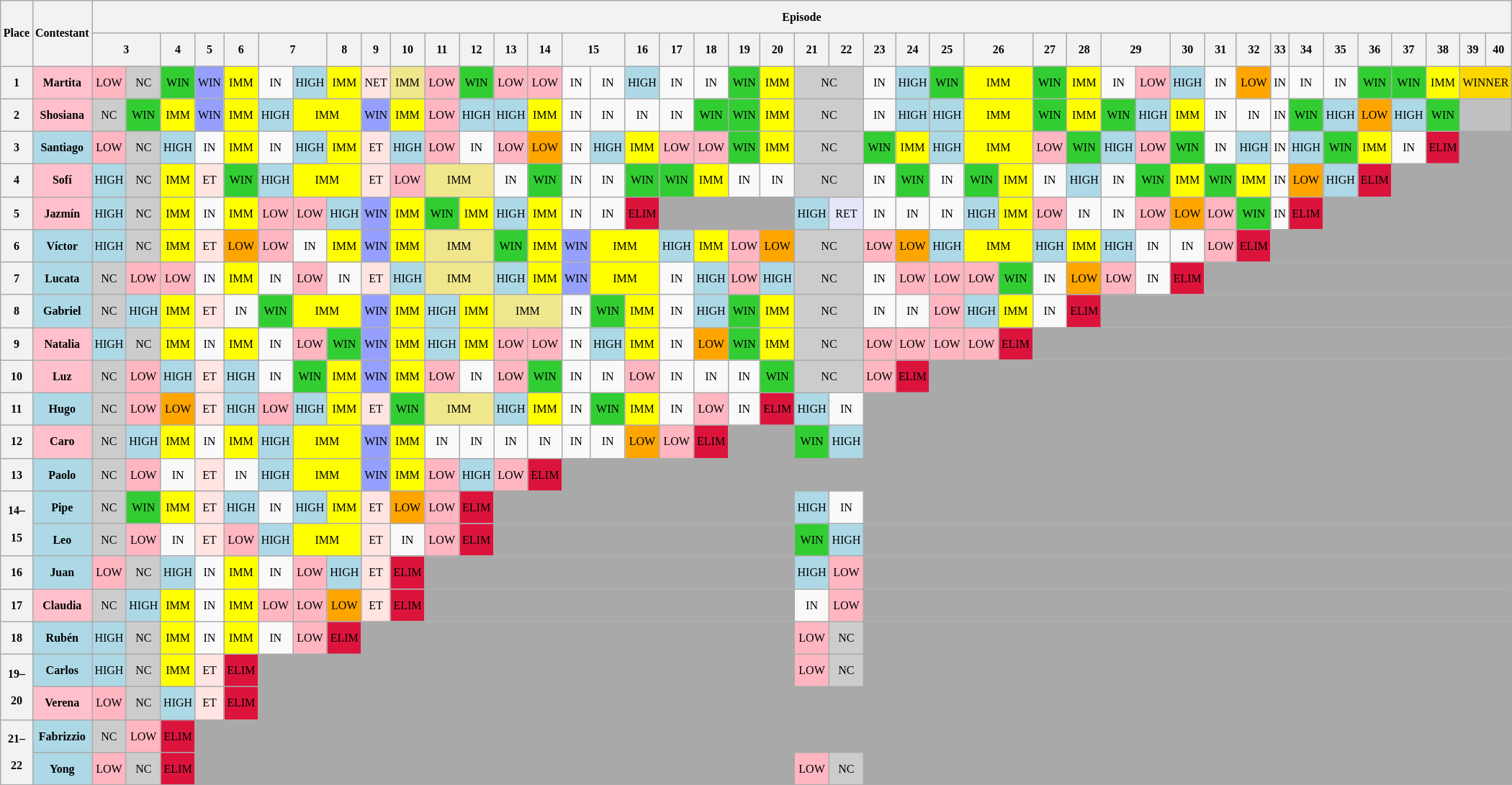<table class="wikitable" style="text-align: center; font-size: 8pt; line-height:25px;">
<tr>
<th rowspan=2>Place</th>
<th rowspan=2>Contestant</th>
<th colspan="60">Episode</th>
</tr>
<tr>
<th colspan=2>3</th>
<th>4</th>
<th>5</th>
<th>6</th>
<th colspan=2>7</th>
<th>8</th>
<th>9</th>
<th>10</th>
<th>11</th>
<th>12</th>
<th>13</th>
<th>14</th>
<th colspan=2>15</th>
<th>16</th>
<th>17</th>
<th>18</th>
<th>19</th>
<th>20</th>
<th>21</th>
<th>22</th>
<th>23</th>
<th>24</th>
<th>25</th>
<th colspan=2>26</th>
<th>27</th>
<th>28</th>
<th colspan=2>29</th>
<th>30</th>
<th>31</th>
<th>32</th>
<th>33</th>
<th>34</th>
<th>35</th>
<th>36</th>
<th>37</th>
<th>38</th>
<th>39</th>
<th>40</th>
</tr>
<tr>
<th>1</th>
<td bgcolor=FFC0CB><strong>Martita</strong></td>
<td bgcolor=FFB6C1>LOW</td>
<td bgcolor=CCCCCC>NC</td>
<td bgcolor=32CD32>WIN</td>
<td bgcolor=959FFD>WIN</td>
<td bgcolor=FFFF00>IMM</td>
<td>IN</td>
<td bgcolor=ADD8E6>HIGH</td>
<td bgcolor=FFFF00>IMM</td>
<td bgcolor=FFE4E1>NET</td>
<td bgcolor=F0E68C>IMM</td>
<td bgcolor=FFB6C1>LOW</td>
<td bgcolor=32CD32>WIN</td>
<td bgcolor=FFB6C1>LOW</td>
<td bgcolor=FFB6C1>LOW</td>
<td>IN</td>
<td>IN</td>
<td bgcolor=ADD8E6>HIGH</td>
<td>IN</td>
<td>IN</td>
<td bgcolor=32CD32>WIN</td>
<td bgcolor=FFFF00>IMM</td>
<td colspan=2 bgcolor=CCCCCC>NC</td>
<td>IN</td>
<td bgcolor=ADD8E6>HIGH</td>
<td bgcolor=32CD32>WIN</td>
<td colspan=2 bgcolor=FFFF00>IMM</td>
<td bgcolor=32CD32>WIN</td>
<td bgcolor=FFFF00>IMM</td>
<td>IN</td>
<td bgcolor=FFB6C1>LOW</td>
<td bgcolor=ADD8E6>HIGH</td>
<td>IN</td>
<td bgcolor=FFA500>LOW</td>
<td>IN</td>
<td>IN</td>
<td>IN</td>
<td bgcolor=32CD32>WIN</td>
<td bgcolor=32CD32>WIN</td>
<td bgcolor=FFFF00>IMM</td>
<td colspan=2 bgcolor=FFD700>WINNER</td>
</tr>
<tr>
<th>2</th>
<td bgcolor=FFC0CB><strong>Shosiana</strong></td>
<td bgcolor=CCCCCC>NC</td>
<td bgcolor=32CD32>WIN</td>
<td bgcolor=FFFF00>IMM</td>
<td bgcolor=959FFD>WIN</td>
<td bgcolor=FFFF00>IMM</td>
<td bgcolor=ADD8E6>HIGH</td>
<td colspan=2 bgcolor=FFFF00>IMM</td>
<td bgcolor=959FFD>WIN</td>
<td bgcolor=FFFF00>IMM</td>
<td bgcolor=FFB6C1>LOW</td>
<td bgcolor=ADD8E6>HIGH</td>
<td bgcolor=ADD8E6>HIGH</td>
<td bgcolor=FFFF00>IMM</td>
<td>IN</td>
<td>IN</td>
<td>IN</td>
<td>IN</td>
<td bgcolor=32CD32>WIN</td>
<td bgcolor=32CD32>WIN</td>
<td bgcolor=FFFF00>IMM</td>
<td colspan=2 bgcolor=CCCCCC>NC</td>
<td>IN</td>
<td bgcolor=ADD8E6>HIGH</td>
<td bgcolor=ADD8E6>HIGH</td>
<td colspan=2 bgcolor=FFFF00>IMM</td>
<td bgcolor=32CD32>WIN</td>
<td bgcolor=FFFF00>IMM</td>
<td bgcolor=32CD32>WIN</td>
<td bgcolor=ADD8E6>HIGH</td>
<td bgcolor=FFFF00>IMM</td>
<td>IN</td>
<td>IN</td>
<td>IN</td>
<td bgcolor=32CD32>WIN</td>
<td bgcolor=ADD8E6>HIGH</td>
<td bgcolor=FFA500>LOW</td>
<td bgcolor=ADD8E6>HIGH</td>
<td bgcolor=32CD32>WIN</td>
<td colspan=2 bgcolor=C0C0C0></td>
</tr>
<tr>
<th>3</th>
<td bgcolor=ADD8E6><strong>Santiago</strong></td>
<td bgcolor=FFB6C1>LOW</td>
<td bgcolor=CCCCCC>NC</td>
<td bgcolor=ADD8E6>HIGH</td>
<td>IN</td>
<td bgcolor=FFFF00>IMM</td>
<td>IN</td>
<td bgcolor=ADD8E6>HIGH</td>
<td bgcolor=FFFF00>IMM</td>
<td bgcolor=FFE4E1>ET</td>
<td bgcolor=ADD8E6>HIGH</td>
<td bgcolor=FFB6C1>LOW</td>
<td>IN</td>
<td bgcolor=FFB6C1>LOW</td>
<td bgcolor=FFA500>LOW</td>
<td>IN</td>
<td bgcolor=ADD8E6>HIGH</td>
<td bgcolor=FFFF00>IMM</td>
<td bgcolor=FFB6C1>LOW</td>
<td bgcolor=FFB6C1>LOW</td>
<td bgcolor=32CD32>WIN</td>
<td bgcolor=FFFF00>IMM</td>
<td colspan=2 bgcolor=CCCCCC>NC</td>
<td bgcolor=32CD32>WIN</td>
<td bgcolor=FFFF00>IMM</td>
<td bgcolor=ADD8E6>HIGH</td>
<td colspan=2 bgcolor=FFFF00>IMM</td>
<td bgcolor=FFB6C1>LOW</td>
<td bgcolor=32CD32>WIN</td>
<td bgcolor=ADD8E6>HIGH</td>
<td bgcolor=FFB6C1>LOW</td>
<td bgcolor=32CD32>WIN</td>
<td>IN</td>
<td bgcolor=ADD8E6>HIGH</td>
<td>IN</td>
<td bgcolor=ADD8E6>HIGH</td>
<td bgcolor=32CD32>WIN</td>
<td bgcolor=FFFF00>IMM</td>
<td>IN</td>
<td bgcolor=DC143C>ELIM</td>
<td colspan="77" bgcolor="A9A9A9"></td>
</tr>
<tr>
<th>4</th>
<td bgcolor=FFC0CB><strong>Sofí</strong></td>
<td bgcolor=ADD8E6>HIGH</td>
<td bgcolor=CCCCCC>NC</td>
<td bgcolor=FFFF00>IMM</td>
<td bgcolor=FFE4E1>ET</td>
<td bgcolor=32CD32>WIN</td>
<td bgcolor=ADD8E6>HIGH</td>
<td colspan=2 bgcolor=FFFF00>IMM</td>
<td bgcolor=FFE4E1>ET</td>
<td bgcolor=FFB6C1>LOW</td>
<td colspan=2 bgcolor=F0E68C>IMM</td>
<td>IN</td>
<td bgcolor=32CD32>WIN</td>
<td>IN</td>
<td>IN</td>
<td bgcolor=32CD32>WIN</td>
<td bgcolor=32CD32>WIN</td>
<td bgcolor=FFFF00>IMM</td>
<td>IN</td>
<td>IN</td>
<td colspan=2 bgcolor=CCCCCC>NC</td>
<td>IN</td>
<td bgcolor=32CD32>WIN</td>
<td>IN</td>
<td bgcolor=32CD32>WIN</td>
<td bgcolor=FFFF00>IMM</td>
<td>IN</td>
<td bgcolor=ADD8E6>HIGH</td>
<td>IN</td>
<td bgcolor=32CD32>WIN</td>
<td bgcolor=FFFF00>IMM</td>
<td bgcolor=32CD32>WIN</td>
<td bgcolor=FFFF00>IMM</td>
<td>IN</td>
<td bgcolor=FFA500>LOW</td>
<td bgcolor=ADD8E6>HIGH</td>
<td bgcolor=DC143C>ELIM</td>
<td colspan="77" bgcolor="A9A9A9"></td>
</tr>
<tr>
<th>5</th>
<td bgcolor=FFC0CB><strong>Jazmín</strong></td>
<td bgcolor=ADD8E6>HIGH</td>
<td bgcolor=CCCCCC>NC</td>
<td bgcolor=FFFF00>IMM</td>
<td>IN</td>
<td bgcolor=FFFF00>IMM</td>
<td bgcolor=FFB6C1>LOW</td>
<td bgcolor=FFB6C1>LOW</td>
<td bgcolor=ADD8E6>HIGH</td>
<td bgcolor=959FFD>WIN</td>
<td bgcolor=FFFF00>IMM</td>
<td bgcolor=32CD32>WIN</td>
<td bgcolor=FFFF00>IMM</td>
<td bgcolor=ADD8E6>HIGH</td>
<td bgcolor=FFFF00>IMM</td>
<td>IN</td>
<td>IN</td>
<td bgcolor=DC143C>ELIM</td>
<td colspan="4" bgcolor="A9A9A9"></td>
<td bgcolor=ADD8E6>HIGH</td>
<td bgcolor=E6E6FA>RET</td>
<td>IN</td>
<td>IN</td>
<td>IN</td>
<td bgcolor=ADD8E6>HIGH</td>
<td bgcolor=FFFF00>IMM</td>
<td bgcolor=FFB6C1>LOW</td>
<td>IN</td>
<td>IN</td>
<td bgcolor=FFB6C1>LOW</td>
<td bgcolor=FFA500>LOW</td>
<td bgcolor=FFB6C1>LOW</td>
<td bgcolor=32CD32>WIN</td>
<td>IN</td>
<td bgcolor=DC143C>ELIM</td>
<td colspan="77" bgcolor="A9A9A9"></td>
</tr>
<tr>
<th>6</th>
<td bgcolor=ADD8E6><strong>Víctor</strong></td>
<td bgcolor=ADD8E6>HIGH</td>
<td bgcolor=CCCCCC>NC</td>
<td bgcolor=FFFF00>IMM</td>
<td bgcolor=FFE4E1>ET</td>
<td bgcolor=FFA500>LOW</td>
<td bgcolor=FFB6C1>LOW</td>
<td>IN</td>
<td bgcolor=FFFF00>IMM</td>
<td bgcolor=959FFD>WIN</td>
<td bgcolor=FFFF00>IMM</td>
<td colspan=2 bgcolor=F0E68C>IMM</td>
<td bgcolor=32CD32>WIN</td>
<td bgcolor=FFFF00>IMM</td>
<td bgcolor=959FFD>WIN</td>
<td colspan=2 bgcolor=FFFF00>IMM</td>
<td bgcolor=ADD8E6>HIGH</td>
<td bgcolor=FFFF00>IMM</td>
<td bgcolor=FFB6C1>LOW</td>
<td bgcolor=FFA500>LOW</td>
<td colspan=2 bgcolor=CCCCCC>NC</td>
<td bgcolor=FFB6C1>LOW</td>
<td bgcolor=FFA500>LOW</td>
<td bgcolor=ADD8E6>HIGH</td>
<td colspan=2 bgcolor=FFFF00>IMM</td>
<td bgcolor=ADD8E6>HIGH</td>
<td bgcolor=FFFF00>IMM</td>
<td bgcolor=ADD8E6>HIGH</td>
<td>IN</td>
<td>IN</td>
<td bgcolor=FFB6C1>LOW</td>
<td bgcolor=DC143C>ELIM</td>
<td colspan="77" bgcolor="A9A9A9"></td>
</tr>
<tr>
<th>7</th>
<td bgcolor=ADD8E6><strong>Lucata</strong></td>
<td bgcolor=CCCCCC>NC</td>
<td bgcolor=FFB6C1>LOW</td>
<td bgcolor=FFB6C1>LOW</td>
<td>IN</td>
<td bgcolor=FFFF00>IMM</td>
<td>IN</td>
<td bgcolor=FFB6C1>LOW</td>
<td>IN</td>
<td bgcolor=FFE4E1>ET</td>
<td bgcolor=ADD8E6>HIGH</td>
<td colspan=2 bgcolor=F0E68C>IMM</td>
<td bgcolor=ADD8E6>HIGH</td>
<td bgcolor=FFFF00>IMM</td>
<td bgcolor=959FFD>WIN</td>
<td colspan=2 bgcolor=FFFF00>IMM</td>
<td>IN</td>
<td bgcolor=ADD8E6>HIGH</td>
<td bgcolor=FFB6C1>LOW</td>
<td bgcolor=ADD8E6>HIGH</td>
<td colspan=2 bgcolor=CCCCCC>NC</td>
<td>IN</td>
<td bgcolor=FFB6C1>LOW</td>
<td bgcolor=FFB6C1>LOW</td>
<td bgcolor=FFB6C1>LOW</td>
<td bgcolor=32CD32>WIN</td>
<td>IN</td>
<td bgcolor=FFA500>LOW</td>
<td bgcolor=FFB6C1>LOW</td>
<td>IN</td>
<td bgcolor=DC143C>ELIM</td>
<td colspan="77" bgcolor="A9A9A9"></td>
</tr>
<tr>
<th>8</th>
<td bgcolor=ADD8E6><strong>Gabriel</strong></td>
<td bgcolor=CCCCCC>NC</td>
<td bgcolor=ADD8E6>HIGH</td>
<td bgcolor=FFFF00>IMM</td>
<td bgcolor=FFE4E1>ET</td>
<td>IN</td>
<td bgcolor=32CD32>WIN</td>
<td colspan=2 bgcolor=FFFF00>IMM</td>
<td bgcolor=959FFD>WIN</td>
<td bgcolor=FFFF00>IMM</td>
<td bgcolor=ADD8E6>HIGH</td>
<td bgcolor=FFFF00>IMM</td>
<td colspan=2 bgcolor=F0E68C>IMM</td>
<td>IN</td>
<td bgcolor=32CD32>WIN</td>
<td bgcolor=FFFF00>IMM</td>
<td>IN</td>
<td bgcolor=ADD8E6>HIGH</td>
<td bgcolor=32CD32>WIN</td>
<td bgcolor=FFFF00>IMM</td>
<td colspan=2 bgcolor=CCCCCC>NC</td>
<td>IN</td>
<td>IN</td>
<td bgcolor=FFB6C1>LOW</td>
<td bgcolor=ADD8E6>HIGH</td>
<td bgcolor=FFFF00>IMM</td>
<td>IN</td>
<td bgcolor=DC143C>ELIM</td>
<td colspan="77" bgcolor="A9A9A9"></td>
</tr>
<tr>
<th>9</th>
<td bgcolor=FFC0CB><strong>Natalia</strong></td>
<td bgcolor=ADD8E6>HIGH</td>
<td bgcolor=CCCCCC>NC</td>
<td bgcolor=FFFF00>IMM</td>
<td>IN</td>
<td bgcolor=FFFF00>IMM</td>
<td>IN</td>
<td bgcolor=FFB6C1>LOW</td>
<td bgcolor=32CD32>WIN</td>
<td bgcolor=959FFD>WIN</td>
<td bgcolor=FFFF00>IMM</td>
<td bgcolor=ADD8E6>HIGH</td>
<td bgcolor=FFFF00>IMM</td>
<td bgcolor=FFB6C1>LOW</td>
<td bgcolor=FFB6C1>LOW</td>
<td>IN</td>
<td bgcolor=ADD8E6>HIGH</td>
<td bgcolor=FFFF00>IMM</td>
<td>IN</td>
<td bgcolor=FFA500>LOW</td>
<td bgcolor=32CD32>WIN</td>
<td bgcolor=FFFF00>IMM</td>
<td colspan=2 bgcolor=CCCCCC>NC</td>
<td bgcolor=FFB6C1>LOW</td>
<td bgcolor=FFB6C1>LOW</td>
<td bgcolor=FFB6C1>LOW</td>
<td bgcolor=FFB6C1>LOW</td>
<td bgcolor=DC143C>ELIM</td>
<td colspan="77" bgcolor="A9A9A9"></td>
</tr>
<tr>
<th>10</th>
<td bgcolor=FFC0CB><strong>Luz</strong></td>
<td bgcolor=CCCCCC>NC</td>
<td bgcolor=FFB6C1>LOW</td>
<td bgcolor=ADD8E6>HIGH</td>
<td bgcolor=FFE4E1>ET</td>
<td bgcolor=ADD8E6>HIGH</td>
<td>IN</td>
<td bgcolor=32CD32>WIN</td>
<td bgcolor=FFFF00>IMM</td>
<td bgcolor=959FFD>WIN</td>
<td bgcolor=FFFF00>IMM</td>
<td bgcolor=FFB6C1>LOW</td>
<td>IN</td>
<td bgcolor=FFB6C1>LOW</td>
<td bgcolor=32CD32>WIN</td>
<td>IN</td>
<td>IN</td>
<td bgcolor=FFB6C1>LOW</td>
<td>IN</td>
<td>IN</td>
<td>IN</td>
<td bgcolor=32CD32>WIN</td>
<td colspan=2 bgcolor=CCCCCC>NC</td>
<td bgcolor=FFB6C1>LOW</td>
<td bgcolor=DC143C>ELIM</td>
<td colspan="77" bgcolor="A9A9A9"></td>
</tr>
<tr>
<th>11</th>
<td bgcolor=ADD8E6><strong>Hugo</strong></td>
<td bgcolor=CCCCCC>NC</td>
<td bgcolor=FFB6C1>LOW</td>
<td bgcolor=FFA500>LOW</td>
<td bgcolor=FFE4E1>ET</td>
<td bgcolor=ADD8E6>HIGH</td>
<td bgcolor=FFB6C1>LOW</td>
<td bgcolor=ADD8E6>HIGH</td>
<td bgcolor=FFFF00>IMM</td>
<td bgcolor=FFE4E1>ET</td>
<td bgcolor=32CD32>WIN</td>
<td colspan=2 bgcolor=F0E68C>IMM</td>
<td bgcolor=ADD8E6>HIGH</td>
<td bgcolor=FFFF00>IMM</td>
<td>IN</td>
<td bgcolor=32CD32>WIN</td>
<td bgcolor=FFFF00>IMM</td>
<td>IN</td>
<td bgcolor=FFB6C1>LOW</td>
<td>IN</td>
<td bgcolor=DC143C>ELIM</td>
<td bgcolor=ADD8E6>HIGH</td>
<td>IN</td>
<td colspan="77" bgcolor="A9A9A9"></td>
</tr>
<tr>
<th>12</th>
<td bgcolor=FFC0CB><strong>Caro</strong></td>
<td bgcolor=CCCCCC>NC</td>
<td bgcolor=ADD8E6>HIGH</td>
<td bgcolor=FFFF00>IMM</td>
<td>IN</td>
<td bgcolor=FFFF00>IMM</td>
<td bgcolor=ADD8E6>HIGH</td>
<td colspan=2 bgcolor=FFFF00>IMM</td>
<td bgcolor=959FFD>WIN</td>
<td bgcolor=FFFF00>IMM</td>
<td>IN</td>
<td>IN</td>
<td>IN</td>
<td>IN</td>
<td>IN</td>
<td>IN</td>
<td bgcolor=FFA500>LOW</td>
<td bgcolor=FFB6C1>LOW</td>
<td bgcolor=DC143C>ELIM</td>
<td colspan="2" bgcolor="A9A9A9"></td>
<td bgcolor=32CD32>WIN</td>
<td bgcolor=ADD8E6>HIGH</td>
<td colspan="77" bgcolor="A9A9A9"></td>
</tr>
<tr>
<th>13</th>
<td bgcolor=ADD8E6><strong>Paolo</strong></td>
<td bgcolor=CCCCCC>NC</td>
<td bgcolor=FFB6C1>LOW</td>
<td>IN</td>
<td bgcolor=FFE4E1>ET</td>
<td>IN</td>
<td bgcolor=ADD8E6>HIGH</td>
<td colspan=2 bgcolor=FFFF00>IMM</td>
<td bgcolor=959FFD>WIN</td>
<td bgcolor=FFFF00>IMM</td>
<td bgcolor=FFB6C1>LOW</td>
<td bgcolor=ADD8E6>HIGH</td>
<td bgcolor=FFB6C1>LOW</td>
<td bgcolor=DC143C>ELIM</td>
<td colspan="77" bgcolor="A9A9A9"></td>
</tr>
<tr>
<th rowspan=2>14–15</th>
<td bgcolor=ADD8E6><strong>Pipe</strong></td>
<td bgcolor=CCCCCC>NC</td>
<td bgcolor=32CD32>WIN</td>
<td bgcolor=FFFF00>IMM</td>
<td bgcolor=FFE4E1>ET</td>
<td bgcolor=ADD8E6>HIGH</td>
<td>IN</td>
<td bgcolor=ADD8E6>HIGH</td>
<td bgcolor=FFFF00>IMM</td>
<td bgcolor=FFE4E1>ET</td>
<td bgcolor=FFA500>LOW</td>
<td bgcolor=FFB6C1>LOW</td>
<td bgcolor=DC143C>ELIM</td>
<td colspan="9" bgcolor="A9A9A9"></td>
<td bgcolor=ADD8E6>HIGH</td>
<td>IN</td>
<td colspan="77" bgcolor="A9A9A9"></td>
</tr>
<tr>
<td bgcolor=ADD8E6><strong>Leo</strong></td>
<td bgcolor=CCCCCC>NC</td>
<td bgcolor=FFB6C1>LOW</td>
<td>IN</td>
<td bgcolor=FFE4E1>ET</td>
<td bgcolor=FFB6C1>LOW</td>
<td bgcolor=ADD8E6>HIGH</td>
<td colspan=2 bgcolor=FFFF00>IMM</td>
<td bgcolor=FFE4E1>ET</td>
<td>IN</td>
<td bgcolor=FFB6C1>LOW</td>
<td bgcolor=DC143C>ELIM</td>
<td colspan="9" bgcolor="A9A9A9"></td>
<td bgcolor=32CD32>WIN</td>
<td bgcolor=ADD8E6>HIGH</td>
<td colspan="77" bgcolor="A9A9A9"></td>
</tr>
<tr>
<th>16</th>
<td bgcolor=ADD8E6><strong>Juan</strong></td>
<td bgcolor=FFB6C1>LOW</td>
<td bgcolor=CCCCCC>NC</td>
<td bgcolor=ADD8E6>HIGH</td>
<td>IN</td>
<td bgcolor=FFFF00>IMM</td>
<td>IN</td>
<td bgcolor=FFB6C1>LOW</td>
<td bgcolor=ADD8E6>HIGH</td>
<td bgcolor=FFE4E1>ET</td>
<td bgcolor=DC143C>ELIM</td>
<td colspan="11" bgcolor="A9A9A9"></td>
<td bgcolor=ADD8E6>HIGH</td>
<td bgcolor=FFB6C1>LOW</td>
<td colspan="77" bgcolor="A9A9A9"></td>
</tr>
<tr>
<th>17</th>
<td bgcolor=FFC0CB><strong>Claudia</strong></td>
<td bgcolor=CCCCCC>NC</td>
<td bgcolor=ADD8E6>HIGH</td>
<td bgcolor=FFFF00>IMM</td>
<td>IN</td>
<td bgcolor=FFFF00>IMM</td>
<td bgcolor=FFB6C1>LOW</td>
<td bgcolor=FFB6C1>LOW</td>
<td bgcolor=FFA500>LOW</td>
<td bgcolor=FFE4E1>ET</td>
<td bgcolor=DC143C>ELIM</td>
<td colspan="11" bgcolor="A9A9A9"></td>
<td>IN</td>
<td bgcolor=FFB6C1>LOW</td>
<td colspan="77" bgcolor="A9A9A9"></td>
</tr>
<tr>
<th>18</th>
<td bgcolor=ADD8E6><strong>Rubén</strong></td>
<td bgcolor=ADD8E6>HIGH</td>
<td bgcolor=CCCCCC>NC</td>
<td bgcolor=FFFF00>IMM</td>
<td>IN</td>
<td bgcolor=FFFF00>IMM</td>
<td>IN</td>
<td bgcolor=FFB6C1>LOW</td>
<td bgcolor=DC143C>ELIM</td>
<td colspan="13" bgcolor="A9A9A9"></td>
<td bgcolor=FFB6C1>LOW</td>
<td bgcolor=CCCCCC>NC</td>
<td colspan="77" bgcolor="A9A9A9"></td>
</tr>
<tr>
<th rowspan=2>19–20</th>
<td bgcolor=ADD8E6><strong>Carlos</strong></td>
<td bgcolor=ADD8E6>HIGH</td>
<td bgcolor=CCCCCC>NC</td>
<td bgcolor=FFFF00>IMM</td>
<td bgcolor=FFE4E1>ET</td>
<td bgcolor=DC143C>ELIM</td>
<td colspan="16" bgcolor="A9A9A9"></td>
<td bgcolor=FFB6C1>LOW</td>
<td bgcolor=CCCCCC>NC</td>
<td colspan="77" bgcolor="A9A9A9"></td>
</tr>
<tr>
<td bgcolor=FFC0CB><strong>Verena</strong></td>
<td bgcolor=FFB6C1>LOW</td>
<td bgcolor=CCCCCC>NC</td>
<td bgcolor=ADD8E6>HIGH</td>
<td bgcolor=FFE4E1>ET</td>
<td bgcolor=DC143C>ELIM</td>
<td colspan="77" bgcolor="A9A9A9"></td>
</tr>
<tr>
<th rowspan=2>21–22</th>
<td bgcolor=ADD8E6><strong>Fabrizzio</strong></td>
<td bgcolor=CCCCCC>NC</td>
<td bgcolor=FFB6C1>LOW</td>
<td bgcolor=DC143C>ELIM</td>
<td colspan="77" bgcolor="A9A9A9"></td>
</tr>
<tr>
<td bgcolor=ADD8E6><strong>Yong</strong></td>
<td bgcolor=FFB6C1>LOW</td>
<td bgcolor=CCCCCC>NC</td>
<td bgcolor=DC143C>ELIM</td>
<td colspan="18" bgcolor="A9A9A9"></td>
<td bgcolor=FFB6C1>LOW</td>
<td bgcolor=CCCCCC>NC</td>
<td colspan="77" bgcolor="A9A9A9"></td>
</tr>
<tr>
</tr>
</table>
